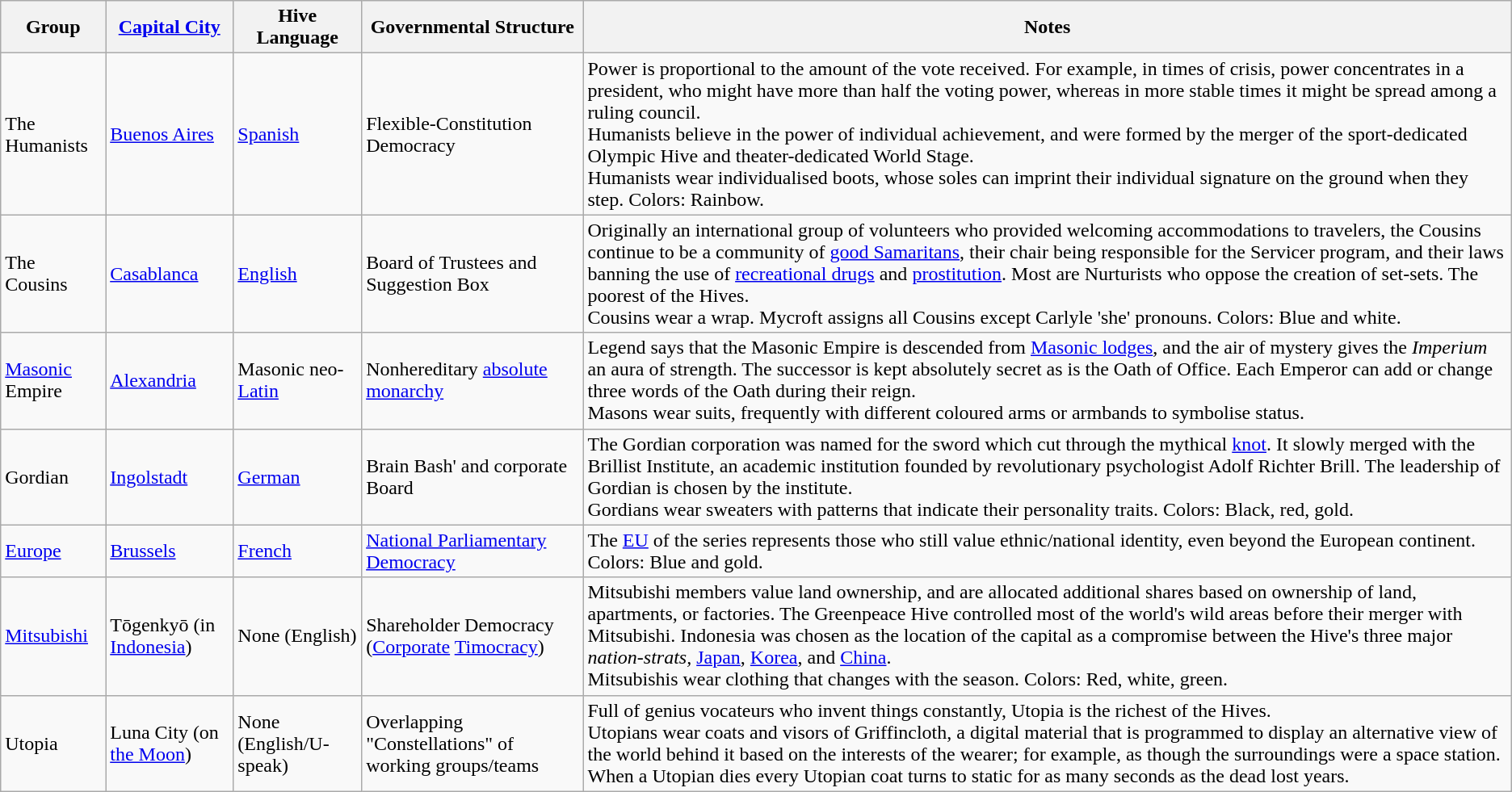<table class="wikitable">
<tr>
<th>Group</th>
<th><a href='#'>Capital City</a></th>
<th>Hive Language</th>
<th>Governmental Structure</th>
<th>Notes</th>
</tr>
<tr>
<td>The Humanists</td>
<td><a href='#'>Buenos Aires</a></td>
<td><a href='#'>Spanish</a></td>
<td>Flexible-Constitution Democracy</td>
<td>Power is proportional to the amount of the vote received.  For example, in times of crisis, power concentrates in a president, who might have more than half the voting power, whereas in more stable times it might be spread among a ruling council.<br>Humanists believe in the power of individual achievement, and were formed by the merger of the sport-dedicated Olympic Hive and theater-dedicated World Stage.<br>Humanists wear individualised boots, whose soles can imprint their individual signature on the ground when they step. Colors: Rainbow.</td>
</tr>
<tr>
<td>The Cousins</td>
<td><a href='#'>Casablanca</a></td>
<td><a href='#'>English</a></td>
<td>Board of Trustees and Suggestion Box</td>
<td>Originally an international group of volunteers who provided welcoming accommodations to travelers, the Cousins continue to be a community of <a href='#'>good Samaritans</a>, their chair being responsible for the Servicer program, and their laws banning the use of <a href='#'>recreational drugs</a> and <a href='#'>prostitution</a>. Most are Nurturists who oppose the creation of set-sets. The poorest of the Hives.<br>Cousins wear a wrap. Mycroft assigns all Cousins except Carlyle 'she' pronouns. Colors: Blue and white.</td>
</tr>
<tr>
<td><a href='#'>Masonic</a> Empire</td>
<td><a href='#'>Alexandria</a></td>
<td>Masonic neo-<a href='#'>Latin</a></td>
<td>Nonhereditary <a href='#'>absolute monarchy</a></td>
<td>Legend says that the Masonic Empire is descended from <a href='#'>Masonic lodges</a>, and the air of mystery gives the <em>Imperium</em> an aura of strength. The successor is kept absolutely secret as is the Oath of Office. Each Emperor can add or change three words of the Oath during their reign.<br>Masons wear suits, frequently with different coloured arms or armbands to symbolise status.</td>
</tr>
<tr>
<td>Gordian</td>
<td><a href='#'>Ingolstadt</a></td>
<td><a href='#'>German</a></td>
<td>Brain Bash' and corporate Board</td>
<td>The Gordian corporation was named for the sword which cut through the mythical <a href='#'>knot</a>. It slowly merged with the Brillist Institute, an academic institution founded by revolutionary psychologist Adolf Richter Brill. The leadership of Gordian is chosen by the institute.<br>Gordians wear sweaters with patterns that indicate their personality traits. Colors: Black, red, gold.</td>
</tr>
<tr>
<td><a href='#'>Europe</a></td>
<td><a href='#'>Brussels</a></td>
<td><a href='#'>French</a></td>
<td><a href='#'>National Parliamentary Democracy</a></td>
<td>The <a href='#'>EU</a> of the series represents those who still value ethnic/national identity, even beyond the European continent. Colors: Blue and gold.</td>
</tr>
<tr>
<td><a href='#'>Mitsubishi</a></td>
<td>Tōgenkyō (in <a href='#'>Indonesia</a>)</td>
<td>None (English)</td>
<td>Shareholder Democracy (<a href='#'>Corporate</a> <a href='#'>Timocracy</a>)</td>
<td>Mitsubishi members value land ownership, and are allocated additional shares based on ownership of land, apartments, or factories. The Greenpeace Hive controlled most of the world's wild areas before their merger with Mitsubishi. Indonesia was chosen as the location of the capital as a compromise between the Hive's three major <em>nation-strats,</em> <a href='#'>Japan</a>, <a href='#'>Korea</a>, and <a href='#'>China</a>.<br>Mitsubishis wear clothing that changes with the season. Colors: Red, white, green.</td>
</tr>
<tr>
<td>Utopia</td>
<td>Luna City (on <a href='#'>the Moon</a>)</td>
<td>None (English/U-speak)</td>
<td>Overlapping "Constellations" of working groups/teams</td>
<td>Full of genius vocateurs who invent things constantly, Utopia is the richest of the Hives.<br>Utopians wear coats and visors of Griffincloth, a digital material that is programmed to display an alternative view of the world behind it based on the interests of the wearer; for example, as though the surroundings were a space station. When a Utopian dies every Utopian coat turns to static for as many seconds as the dead lost years.</td>
</tr>
</table>
